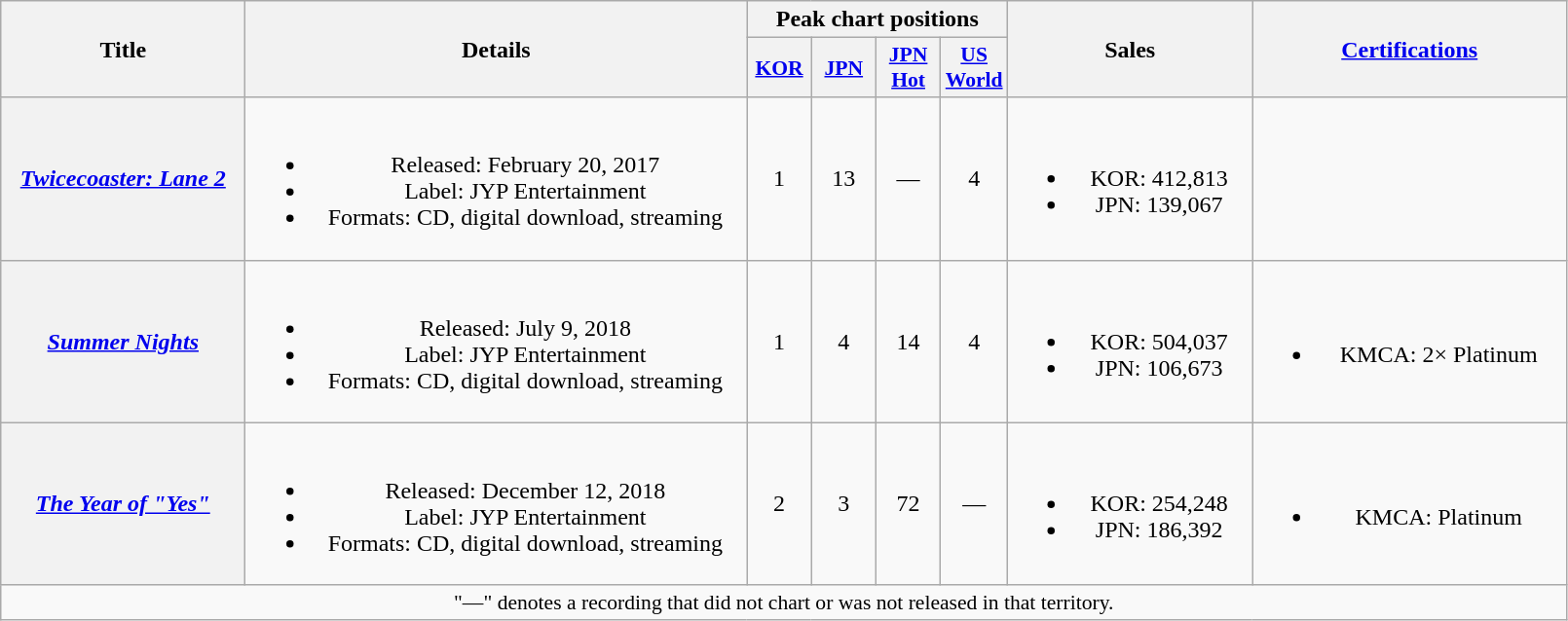<table class="wikitable plainrowheaders" style="text-align:center;">
<tr>
<th scope="col" rowspan=2 style="width:10em;">Title</th>
<th scope="col" rowspan=2 style="width:21em;">Details</th>
<th scope="col" colspan=4>Peak chart positions</th>
<th scope="col" rowspan=2 style="width:10em;">Sales</th>
<th scope="col" rowspan=2 style="width:13em;"><a href='#'>Certifications</a></th>
</tr>
<tr>
<th scope="col" style="width:2.6em;font-size:90%;"><a href='#'>KOR</a><br></th>
<th scope="col" style="width:2.6em;font-size:90%;"><a href='#'>JPN</a><br></th>
<th scope="col" style="width:2.6em;font-size:90%;"><a href='#'>JPN Hot</a><br></th>
<th scope="col" style="width:2.6em;font-size:90%;"><a href='#'>US World</a><br></th>
</tr>
<tr>
<th scope=row><em><a href='#'>Twicecoaster: Lane 2</a></em></th>
<td><br><ul><li>Released: February 20, 2017</li><li>Label: JYP Entertainment</li><li>Formats: CD, digital download, streaming</li></ul></td>
<td>1</td>
<td>13</td>
<td>—</td>
<td>4</td>
<td><br><ul><li>KOR: 412,813</li><li>JPN: 139,067</li></ul></td>
<td></td>
</tr>
<tr>
<th scope=row><em><a href='#'>Summer Nights</a></em></th>
<td><br><ul><li>Released: July 9, 2018</li><li>Label: JYP Entertainment</li><li>Formats: CD, digital download, streaming</li></ul></td>
<td>1</td>
<td>4</td>
<td>14</td>
<td>4</td>
<td><br><ul><li>KOR: 504,037</li><li>JPN: 106,673</li></ul></td>
<td><br><ul><li>KMCA: 2× Platinum</li></ul></td>
</tr>
<tr>
<th scope=row><em><a href='#'>The Year of "Yes"</a></em></th>
<td><br><ul><li>Released: December 12, 2018</li><li>Label: JYP Entertainment</li><li>Formats: CD, digital download, streaming</li></ul></td>
<td>2</td>
<td>3</td>
<td>72</td>
<td>—</td>
<td><br><ul><li>KOR: 254,248</li><li>JPN: 186,392</li></ul></td>
<td><br><ul><li>KMCA: Platinum</li></ul></td>
</tr>
<tr>
<td colspan=8 style="font-size:90%">"—" denotes a recording that did not chart or was not released in that territory.</td>
</tr>
</table>
